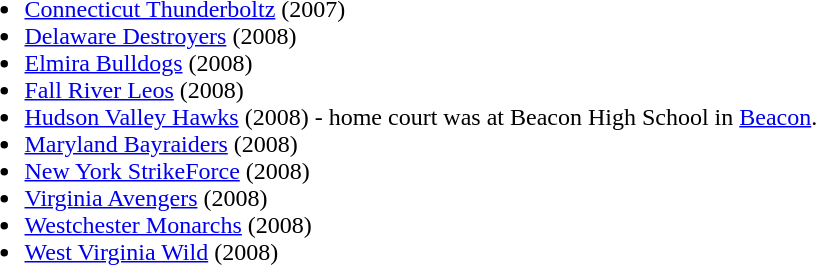<table>
<tr>
<td valign="top"><br><ul><li><a href='#'>Connecticut Thunderboltz</a> (2007)</li><li><a href='#'>Delaware Destroyers</a> (2008)</li><li><a href='#'>Elmira Bulldogs</a> (2008)</li><li><a href='#'>Fall River Leos</a> (2008)</li><li><a href='#'>Hudson Valley Hawks</a> (2008) - home court was at Beacon High School in <a href='#'>Beacon</a>.</li><li><a href='#'>Maryland Bayraiders</a> (2008)</li><li><a href='#'>New York StrikeForce</a> (2008)</li><li><a href='#'>Virginia Avengers</a> (2008)</li><li><a href='#'>Westchester Monarchs</a> (2008)</li><li><a href='#'>West Virginia Wild</a> (2008)</li></ul></td>
</tr>
</table>
